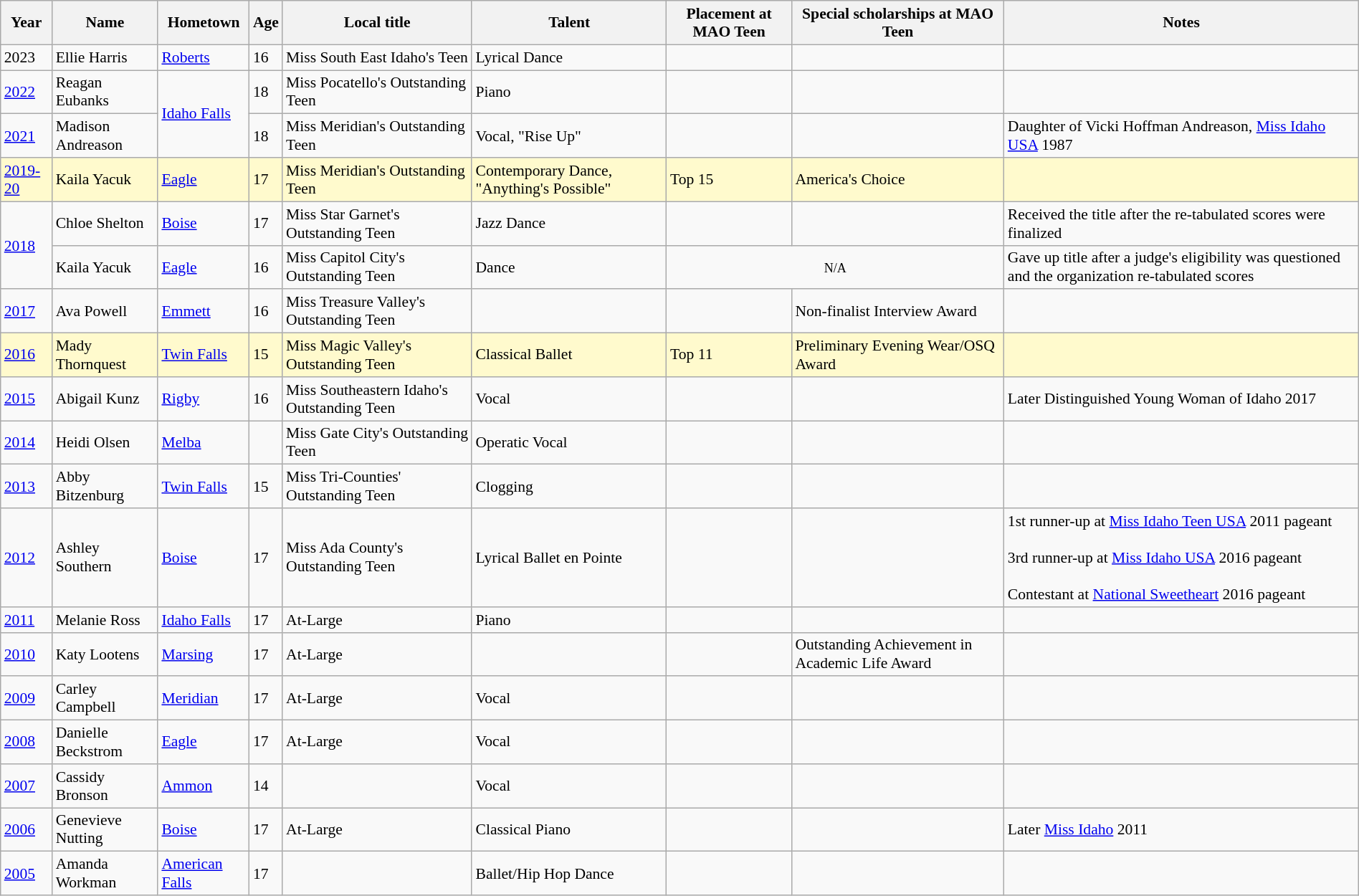<table class="wikitable sortable"style="width:100%; font-size:90%;">
<tr>
<th>Year</th>
<th>Name</th>
<th>Hometown</th>
<th>Age</th>
<th>Local title</th>
<th>Talent</th>
<th>Placement at MAO Teen</th>
<th>Special scholarships at MAO Teen</th>
<th>Notes</th>
</tr>
<tr>
<td>2023</td>
<td>Ellie Harris</td>
<td><a href='#'>Roberts</a></td>
<td>16</td>
<td>Miss South East Idaho's Teen</td>
<td>Lyrical Dance</td>
<td></td>
<td></td>
<td></td>
</tr>
<tr>
<td><a href='#'>2022</a></td>
<td>Reagan Eubanks</td>
<td rowspan="2"><a href='#'>Idaho Falls</a></td>
<td>18</td>
<td>Miss Pocatello's Outstanding Teen</td>
<td>Piano</td>
<td></td>
<td></td>
<td></td>
</tr>
<tr>
<td><a href='#'>2021</a></td>
<td>Madison Andreason</td>
<td>18</td>
<td>Miss Meridian's Outstanding Teen</td>
<td>Vocal, "Rise Up"</td>
<td></td>
<td></td>
<td>Daughter of Vicki Hoffman Andreason, <a href='#'>Miss Idaho USA</a> 1987</td>
</tr>
<tr style="background-color:#FFFACD;">
<td><a href='#'>2019-20</a></td>
<td>Kaila Yacuk</td>
<td><a href='#'>Eagle</a></td>
<td>17</td>
<td>Miss Meridian's Outstanding Teen</td>
<td>Contemporary Dance, "Anything's Possible"</td>
<td>Top 15</td>
<td>America's Choice</td>
<td></td>
</tr>
<tr>
<td rowspan="2"><a href='#'>2018</a></td>
<td>Chloe Shelton</td>
<td><a href='#'>Boise</a></td>
<td>17</td>
<td>Miss Star Garnet's Outstanding Teen</td>
<td>Jazz Dance</td>
<td></td>
<td></td>
<td>Received the title after the re-tabulated scores were finalized</td>
</tr>
<tr>
<td>Kaila Yacuk</td>
<td><a href='#'>Eagle</a></td>
<td>16</td>
<td>Miss Capitol City's Outstanding Teen</td>
<td>Dance</td>
<td colspan="2" style="text-align:center;"><small>N/A</small></td>
<td>Gave up title after a judge's eligibility was questioned and the organization re-tabulated scores</td>
</tr>
<tr>
<td><a href='#'>2017</a></td>
<td>Ava Powell</td>
<td><a href='#'>Emmett</a></td>
<td>16</td>
<td>Miss Treasure Valley's Outstanding Teen</td>
<td></td>
<td></td>
<td>Non-finalist Interview Award</td>
<td></td>
</tr>
<tr style="background-color:#FFFACD;">
<td><a href='#'>2016</a></td>
<td>Mady Thornquest</td>
<td><a href='#'>Twin Falls</a></td>
<td>15</td>
<td>Miss Magic Valley's Outstanding Teen</td>
<td>Classical Ballet</td>
<td>Top 11</td>
<td>Preliminary Evening Wear/OSQ Award</td>
<td></td>
</tr>
<tr>
<td><a href='#'>2015</a></td>
<td>Abigail Kunz</td>
<td><a href='#'>Rigby</a></td>
<td>16</td>
<td>Miss Southeastern Idaho's Outstanding Teen</td>
<td>Vocal</td>
<td></td>
<td></td>
<td>Later Distinguished Young Woman of Idaho 2017</td>
</tr>
<tr>
<td><a href='#'>2014</a></td>
<td>Heidi Olsen</td>
<td><a href='#'>Melba</a></td>
<td></td>
<td>Miss Gate City's Outstanding Teen</td>
<td>Operatic Vocal</td>
<td></td>
<td></td>
<td></td>
</tr>
<tr>
<td><a href='#'>2013</a></td>
<td>Abby Bitzenburg</td>
<td><a href='#'>Twin Falls</a></td>
<td>15</td>
<td>Miss Tri-Counties' Outstanding Teen</td>
<td>Clogging</td>
<td></td>
<td></td>
<td></td>
</tr>
<tr>
<td><a href='#'>2012</a></td>
<td>Ashley Southern</td>
<td><a href='#'>Boise</a></td>
<td>17</td>
<td>Miss Ada County's Outstanding Teen</td>
<td>Lyrical Ballet en Pointe</td>
<td></td>
<td></td>
<td>1st runner-up at <a href='#'>Miss Idaho Teen USA</a> 2011 pageant<br><br>3rd runner-up at <a href='#'>Miss Idaho USA</a> 2016 pageant<br><br>Contestant at <a href='#'>National Sweetheart</a> 2016 pageant</td>
</tr>
<tr>
<td><a href='#'>2011</a></td>
<td>Melanie Ross</td>
<td><a href='#'>Idaho Falls</a></td>
<td>17</td>
<td>At-Large</td>
<td>Piano</td>
<td></td>
<td></td>
<td></td>
</tr>
<tr>
<td><a href='#'>2010</a></td>
<td>Katy Lootens</td>
<td><a href='#'>Marsing</a></td>
<td>17</td>
<td>At-Large</td>
<td></td>
<td></td>
<td>Outstanding Achievement in Academic Life Award</td>
<td></td>
</tr>
<tr>
<td><a href='#'>2009</a></td>
<td>Carley Campbell</td>
<td><a href='#'>Meridian</a></td>
<td>17</td>
<td>At-Large</td>
<td>Vocal</td>
<td></td>
<td></td>
<td></td>
</tr>
<tr>
<td><a href='#'>2008</a></td>
<td>Danielle Beckstrom</td>
<td><a href='#'>Eagle</a></td>
<td>17</td>
<td>At-Large</td>
<td>Vocal</td>
<td></td>
<td></td>
<td></td>
</tr>
<tr>
<td><a href='#'>2007</a></td>
<td>Cassidy Bronson</td>
<td><a href='#'>Ammon</a></td>
<td>14</td>
<td></td>
<td>Vocal</td>
<td></td>
<td></td>
<td></td>
</tr>
<tr>
<td><a href='#'>2006</a></td>
<td>Genevieve Nutting</td>
<td><a href='#'>Boise</a></td>
<td>17</td>
<td>At-Large</td>
<td>Classical Piano</td>
<td></td>
<td></td>
<td>Later <a href='#'>Miss Idaho</a> 2011</td>
</tr>
<tr>
<td><a href='#'>2005</a></td>
<td>Amanda Workman</td>
<td><a href='#'>American Falls</a></td>
<td>17</td>
<td></td>
<td>Ballet/Hip Hop Dance</td>
<td></td>
<td></td>
<td></td>
</tr>
</table>
